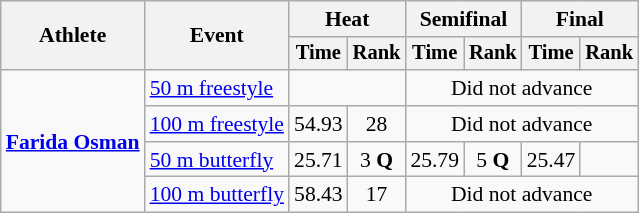<table class=wikitable style="font-size:90%">
<tr>
<th rowspan="2">Athlete</th>
<th rowspan="2">Event</th>
<th colspan="2">Heat</th>
<th colspan="2">Semifinal</th>
<th colspan="2">Final</th>
</tr>
<tr style="font-size:95%">
<th>Time</th>
<th>Rank</th>
<th>Time</th>
<th>Rank</th>
<th>Time</th>
<th>Rank</th>
</tr>
<tr align=center>
<td align=left rowspan=4><strong><a href='#'>Farida Osman</a></strong></td>
<td align=left><a href='#'>50 m freestyle</a></td>
<td colspan=2></td>
<td colspan=4>Did not advance</td>
</tr>
<tr align=center>
<td align=left><a href='#'>100 m freestyle</a></td>
<td>54.93</td>
<td>28</td>
<td colspan=4>Did not advance</td>
</tr>
<tr align=center>
<td align=left><a href='#'>50 m butterfly</a></td>
<td>25.71</td>
<td>3 <strong>Q</strong></td>
<td>25.79</td>
<td>5 <strong>Q</strong></td>
<td>25.47</td>
<td></td>
</tr>
<tr align=center>
<td align=left><a href='#'>100 m butterfly</a></td>
<td>58.43</td>
<td>17</td>
<td colspan=4>Did not advance</td>
</tr>
</table>
